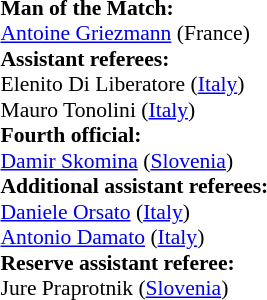<table style="width:100%; font-size:90%;">
<tr>
<td><br><strong>Man of the Match:</strong>
<br><a href='#'>Antoine Griezmann</a> (France)<br><strong>Assistant referees:</strong>
<br>Elenito Di Liberatore (<a href='#'>Italy</a>)
<br>Mauro Tonolini (<a href='#'>Italy</a>)
<br><strong>Fourth official:</strong>
<br><a href='#'>Damir Skomina</a> (<a href='#'>Slovenia</a>)
<br><strong>Additional assistant referees:</strong>
<br><a href='#'>Daniele Orsato</a> (<a href='#'>Italy</a>)
<br><a href='#'>Antonio Damato</a> (<a href='#'>Italy</a>)
<br><strong>Reserve assistant referee:</strong>
<br>Jure Praprotnik (<a href='#'>Slovenia</a>)</td>
</tr>
</table>
